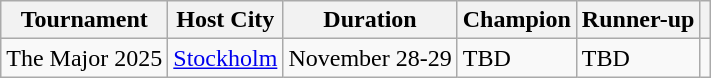<table class="wikitable">
<tr>
<th>Tournament</th>
<th>Host City</th>
<th>Duration</th>
<th>Champion</th>
<th>Runner-up</th>
<th></th>
</tr>
<tr>
<td>The Major 2025</td>
<td> <a href='#'>Stockholm</a></td>
<td>November 28-29</td>
<td>TBD</td>
<td>TBD</td>
<td></td>
</tr>
</table>
